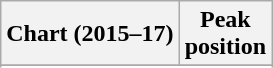<table class="wikitable sortable plainrowheaders" style="text-align:center">
<tr>
<th scope="col">Chart (2015–17)</th>
<th scope="col">Peak<br> position</th>
</tr>
<tr>
</tr>
<tr>
</tr>
<tr>
</tr>
<tr>
</tr>
<tr>
</tr>
<tr>
</tr>
</table>
